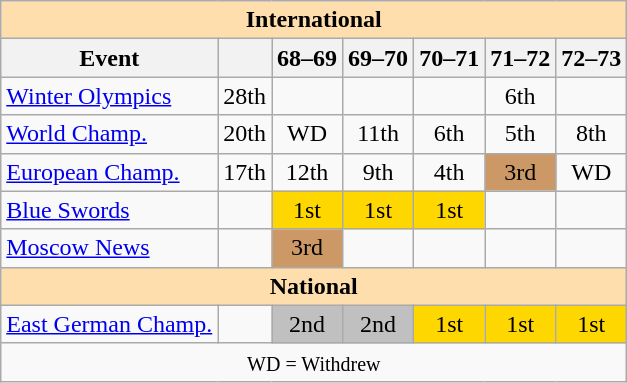<table class="wikitable" style="text-align:center">
<tr>
<th style="background-color: #ffdead; " colspan=7 align=center>International</th>
</tr>
<tr>
<th>Event</th>
<th></th>
<th>68–69</th>
<th>69–70</th>
<th>70–71</th>
<th>71–72</th>
<th>72–73</th>
</tr>
<tr>
<td align=left><a href='#'>Winter Olympics</a></td>
<td>28th</td>
<td></td>
<td></td>
<td></td>
<td>6th</td>
<td></td>
</tr>
<tr>
<td align=left><a href='#'>World Champ.</a></td>
<td>20th</td>
<td>WD</td>
<td>11th</td>
<td>6th</td>
<td>5th</td>
<td>8th</td>
</tr>
<tr>
<td align=left><a href='#'>European Champ.</a></td>
<td>17th</td>
<td>12th</td>
<td>9th</td>
<td>4th</td>
<td bgcolor=cc9966>3rd</td>
<td>WD</td>
</tr>
<tr>
<td align=left><a href='#'>Blue Swords</a></td>
<td></td>
<td bgcolor=gold>1st</td>
<td bgcolor=gold>1st</td>
<td bgcolor=gold>1st</td>
<td></td>
<td></td>
</tr>
<tr>
<td align=left><a href='#'>Moscow News</a></td>
<td></td>
<td bgcolor=cc9966>3rd</td>
<td></td>
<td></td>
<td></td>
<td></td>
</tr>
<tr>
<th style="background-color: #ffdead; " colspan=7 align=center>National</th>
</tr>
<tr>
<td align=left><a href='#'>East German Champ.</a></td>
<td></td>
<td bgcolor=silver>2nd</td>
<td bgcolor=silver>2nd</td>
<td bgcolor=gold>1st</td>
<td bgcolor=gold>1st</td>
<td bgcolor=gold>1st</td>
</tr>
<tr>
<td colspan=7 align=center><small> WD = Withdrew </small></td>
</tr>
</table>
